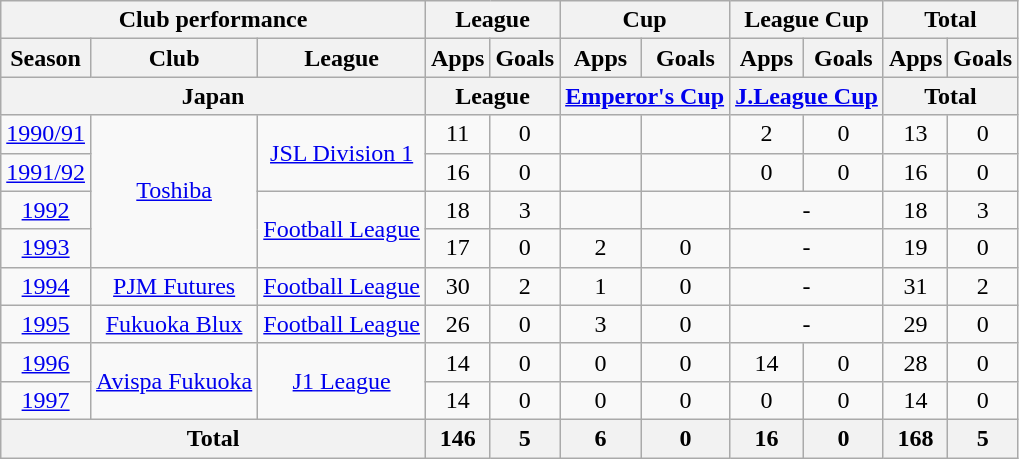<table class="wikitable" style="text-align:center;">
<tr>
<th colspan=3>Club performance</th>
<th colspan=2>League</th>
<th colspan=2>Cup</th>
<th colspan=2>League Cup</th>
<th colspan=2>Total</th>
</tr>
<tr>
<th>Season</th>
<th>Club</th>
<th>League</th>
<th>Apps</th>
<th>Goals</th>
<th>Apps</th>
<th>Goals</th>
<th>Apps</th>
<th>Goals</th>
<th>Apps</th>
<th>Goals</th>
</tr>
<tr>
<th colspan=3>Japan</th>
<th colspan=2>League</th>
<th colspan=2><a href='#'>Emperor's Cup</a></th>
<th colspan=2><a href='#'>J.League Cup</a></th>
<th colspan=2>Total</th>
</tr>
<tr>
<td><a href='#'>1990/91</a></td>
<td rowspan="4"><a href='#'>Toshiba</a></td>
<td rowspan="2"><a href='#'>JSL Division 1</a></td>
<td>11</td>
<td>0</td>
<td></td>
<td></td>
<td>2</td>
<td>0</td>
<td>13</td>
<td>0</td>
</tr>
<tr>
<td><a href='#'>1991/92</a></td>
<td>16</td>
<td>0</td>
<td></td>
<td></td>
<td>0</td>
<td>0</td>
<td>16</td>
<td>0</td>
</tr>
<tr>
<td><a href='#'>1992</a></td>
<td rowspan="2"><a href='#'>Football League</a></td>
<td>18</td>
<td>3</td>
<td></td>
<td></td>
<td colspan="2">-</td>
<td>18</td>
<td>3</td>
</tr>
<tr>
<td><a href='#'>1993</a></td>
<td>17</td>
<td>0</td>
<td>2</td>
<td>0</td>
<td colspan="2">-</td>
<td>19</td>
<td>0</td>
</tr>
<tr>
<td><a href='#'>1994</a></td>
<td><a href='#'>PJM Futures</a></td>
<td><a href='#'>Football League</a></td>
<td>30</td>
<td>2</td>
<td>1</td>
<td>0</td>
<td colspan="2">-</td>
<td>31</td>
<td>2</td>
</tr>
<tr>
<td><a href='#'>1995</a></td>
<td><a href='#'>Fukuoka Blux</a></td>
<td><a href='#'>Football League</a></td>
<td>26</td>
<td>0</td>
<td>3</td>
<td>0</td>
<td colspan="2">-</td>
<td>29</td>
<td>0</td>
</tr>
<tr>
<td><a href='#'>1996</a></td>
<td rowspan="2"><a href='#'>Avispa Fukuoka</a></td>
<td rowspan="2"><a href='#'>J1 League</a></td>
<td>14</td>
<td>0</td>
<td>0</td>
<td>0</td>
<td>14</td>
<td>0</td>
<td>28</td>
<td>0</td>
</tr>
<tr>
<td><a href='#'>1997</a></td>
<td>14</td>
<td>0</td>
<td>0</td>
<td>0</td>
<td>0</td>
<td>0</td>
<td>14</td>
<td>0</td>
</tr>
<tr>
<th colspan=3>Total</th>
<th>146</th>
<th>5</th>
<th>6</th>
<th>0</th>
<th>16</th>
<th>0</th>
<th>168</th>
<th>5</th>
</tr>
</table>
